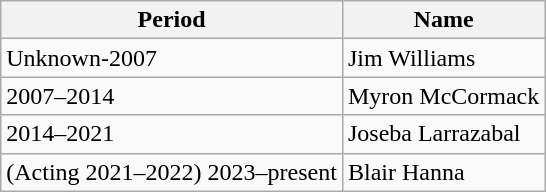<table class="wikitable">
<tr>
<th>Period</th>
<th>Name</th>
</tr>
<tr>
<td>Unknown-2007</td>
<td>Jim Williams</td>
</tr>
<tr>
<td>2007–2014</td>
<td>Myron McCormack</td>
</tr>
<tr>
<td>2014–2021</td>
<td>Joseba Larrazabal</td>
</tr>
<tr>
<td>(Acting 2021–2022) 2023–present</td>
<td>Blair Hanna</td>
</tr>
</table>
